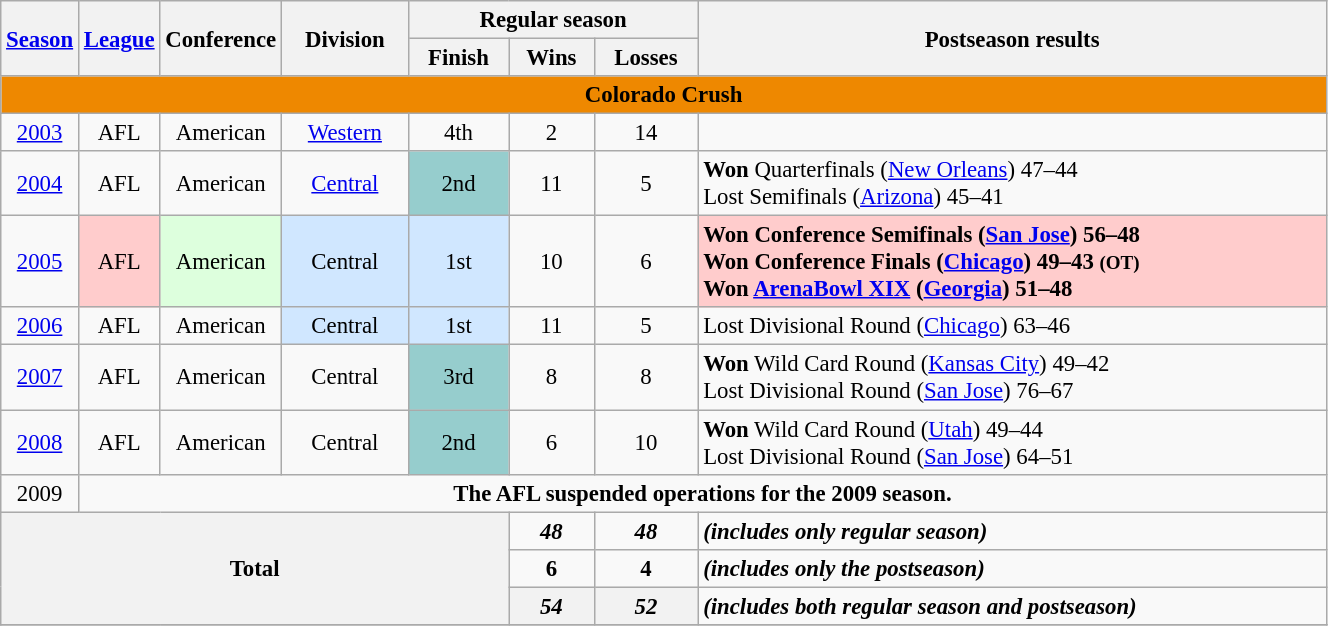<table class="wikitable" style="font-size: 95%; width:70%;">
<tr>
<th rowspan="2" style="width:5%;"><a href='#'>Season</a></th>
<th rowspan="2" style="width:5%;"><a href='#'>League</a></th>
<th rowspan="2" style="width:5%;">Conference</th>
<th rowspan="2">Division</th>
<th colspan="3">Regular season</th>
<th rowspan="2">Postseason results</th>
</tr>
<tr>
<th>Finish</th>
<th>Wins</th>
<th>Losses</th>
</tr>
<tr>
<td Colspan="8" align=center style="background:#e80"><strong><span>Colorado Crush</span></strong></td>
</tr>
<tr>
<td align="center"><a href='#'>2003</a></td>
<td align="center">AFL</td>
<td align="center">American</td>
<td align="center"><a href='#'>Western</a></td>
<td align="center">4th</td>
<td align="center">2</td>
<td align="center">14</td>
<td></td>
</tr>
<tr>
<td align="center"><a href='#'>2004</a></td>
<td align="center">AFL</td>
<td align="center">American</td>
<td align="center"><a href='#'>Central</a></td>
<td align="center" bgcolor="#96CDCD">2nd</td>
<td align="center">11</td>
<td align="center">5</td>
<td><strong>Won</strong> Quarterfinals (<a href='#'>New Orleans</a>) 47–44 <br> Lost Semifinals (<a href='#'>Arizona</a>) 45–41</td>
</tr>
<tr>
<td align="center"><a href='#'>2005</a></td>
<td align="center" bgcolor="#FFCCCC">AFL</td>
<td align="center" bgcolor="#DDFFDD">American</td>
<td align="center" bgcolor="#D0E7FF">Central</td>
<td align="center" bgcolor="#D0E7FF">1st</td>
<td align="center">10</td>
<td align="center">6</td>
<td bgcolor="#FFCCCC"><strong>Won Conference Semifinals (<a href='#'>San Jose</a>) 56–48 <br> Won Conference Finals (<a href='#'>Chicago</a>) 49–43 <small>(OT)</small> <br> Won <a href='#'>ArenaBowl XIX</a> (<a href='#'>Georgia</a>) 51–48</strong></td>
</tr>
<tr>
<td align="center"><a href='#'>2006</a></td>
<td align="center">AFL</td>
<td align="center">American</td>
<td align="center" bgcolor="#D0E7FF">Central</td>
<td align="center" bgcolor="#D0E7FF">1st</td>
<td align="center">11</td>
<td align="center">5</td>
<td>Lost Divisional Round (<a href='#'>Chicago</a>) 63–46</td>
</tr>
<tr>
<td align="center"><a href='#'>2007</a></td>
<td align="center">AFL</td>
<td align="center">American</td>
<td align="center">Central</td>
<td align="center" bgcolor="#96CDCD">3rd</td>
<td align="center">8</td>
<td align="center">8</td>
<td><strong>Won</strong> Wild Card Round (<a href='#'>Kansas City</a>) 49–42 <br> Lost Divisional Round (<a href='#'>San Jose</a>) 76–67</td>
</tr>
<tr>
<td align="center"><a href='#'>2008</a></td>
<td align="center">AFL</td>
<td align="center">American</td>
<td align="center">Central</td>
<td align="center" bgcolor="#96CDCD">2nd</td>
<td align="center">6</td>
<td align="center">10</td>
<td><strong>Won</strong> Wild Card Round (<a href='#'>Utah</a>) 49–44 <br> Lost Divisional Round (<a href='#'>San Jose</a>) 64–51</td>
</tr>
<tr>
<td align="center">2009</td>
<td align="center" Colspan="8"><strong>The AFL suspended operations for the 2009 season.</strong></td>
</tr>
<tr>
<th align="center" rowSpan="3" colSpan="5">Total</th>
<td align="center"><strong><em>48</em></strong></td>
<td align="center"><strong><em>48</em></strong></td>
<td colSpan="2"><strong><em>(includes only regular season)</em></strong></td>
</tr>
<tr>
<td align="center"><strong>6</strong></td>
<td align="center"><strong>4</strong></td>
<td colSpan="2"><strong><em>(includes only the postseason)</em></strong></td>
</tr>
<tr>
<th align="center"><em>54</em></th>
<th align="center"><em>52</em></th>
<td colSpan="2"><strong><em>(includes both regular season and postseason)</em></strong></td>
</tr>
<tr>
</tr>
</table>
